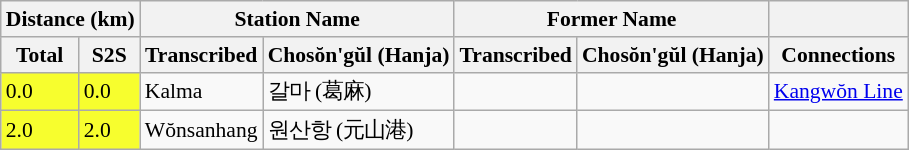<table class="wikitable" style="font-size:90%;">
<tr>
<th colspan="2">Distance (km)</th>
<th colspan="2">Station Name</th>
<th colspan="2">Former Name</th>
<th></th>
</tr>
<tr>
<th>Total</th>
<th>S2S</th>
<th>Transcribed</th>
<th>Chosŏn'gŭl (Hanja)</th>
<th>Transcribed</th>
<th>Chosŏn'gŭl (Hanja)</th>
<th>Connections</th>
</tr>
<tr>
<td bgcolor=#F7FE2E>0.0</td>
<td bgcolor=#F7FE2E>0.0</td>
<td>Kalma</td>
<td>갈마 (葛麻)</td>
<td></td>
<td></td>
<td><a href='#'>Kangwŏn Line</a></td>
</tr>
<tr>
<td bgcolor=#F7FE2E>2.0</td>
<td bgcolor=#F7FE2E>2.0</td>
<td>Wŏnsanhang</td>
<td>원산항 (元山港)</td>
<td></td>
<td></td>
<td></td>
</tr>
</table>
